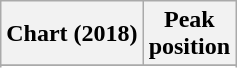<table class="wikitable sortable plainrowheaders" style="text-align:center">
<tr>
<th scope="col">Chart (2018)</th>
<th scope="col">Peak<br>position</th>
</tr>
<tr>
</tr>
<tr>
</tr>
<tr>
</tr>
<tr>
</tr>
<tr>
</tr>
<tr>
</tr>
</table>
